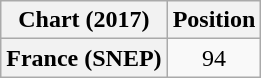<table class="wikitable plainrowheaders" style="text-align:center;">
<tr>
<th scope="col">Chart (2017)</th>
<th scope="col">Position</th>
</tr>
<tr>
<th scope="row">France (SNEP)</th>
<td>94</td>
</tr>
</table>
